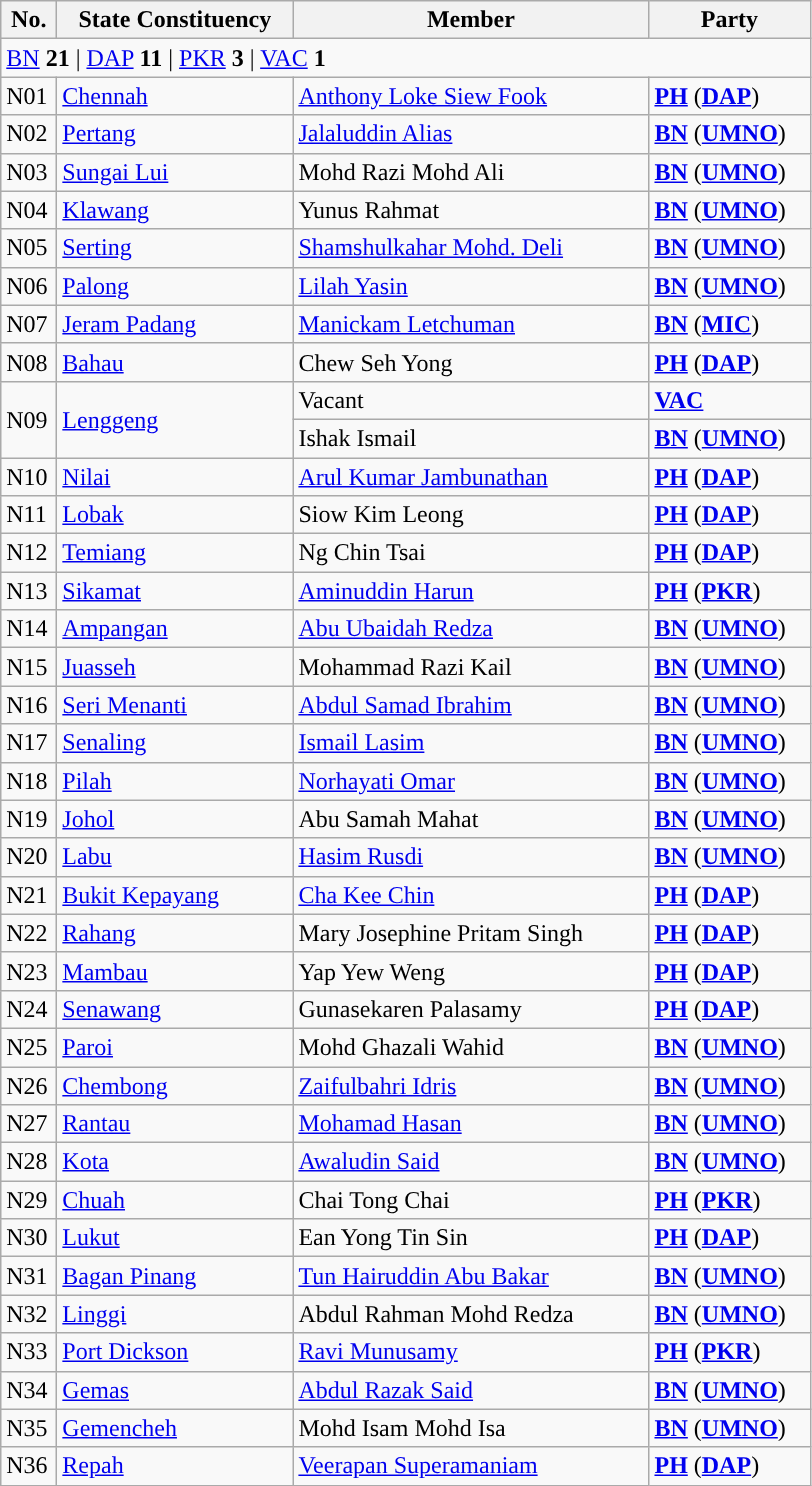<table class="wikitable sortable">
<tr>
<th style="width:30px;">No.</th>
<th style="width:150px;">State Constituency</th>
<th style="width:230px;">Member</th>
<th style="width:100px;">Party</th>
</tr>
<tr>
<td colspan="4"><a href='#'>BN</a> <strong>21</strong> | <a href='#'>DAP</a> <strong>11</strong> | <a href='#'>PKR</a> <strong>3</strong> | <a href='#'>VAC</a> <strong>1</strong></td>
</tr>
<tr>
<td>N01</td>
<td><a href='#'>Chennah</a></td>
<td><a href='#'>Anthony Loke Siew Fook</a></td>
<td><strong><a href='#'>PH</a></strong> (<strong><a href='#'>DAP</a></strong>)</td>
</tr>
<tr>
<td>N02</td>
<td><a href='#'>Pertang</a></td>
<td><a href='#'>Jalaluddin Alias</a></td>
<td><strong><a href='#'>BN</a></strong> (<strong><a href='#'>UMNO</a></strong>)</td>
</tr>
<tr>
<td>N03</td>
<td><a href='#'>Sungai Lui</a></td>
<td>Mohd Razi Mohd Ali</td>
<td><strong><a href='#'>BN</a></strong> (<strong><a href='#'>UMNO</a></strong>)</td>
</tr>
<tr>
<td>N04</td>
<td><a href='#'>Klawang</a></td>
<td>Yunus Rahmat</td>
<td><strong><a href='#'>BN</a></strong> (<strong><a href='#'>UMNO</a></strong>)</td>
</tr>
<tr>
<td>N05</td>
<td><a href='#'>Serting</a></td>
<td><a href='#'>Shamshulkahar Mohd. Deli</a></td>
<td><strong><a href='#'>BN</a></strong> (<strong><a href='#'>UMNO</a></strong>)</td>
</tr>
<tr>
<td>N06</td>
<td><a href='#'>Palong</a></td>
<td><a href='#'>Lilah Yasin</a></td>
<td><strong><a href='#'>BN</a></strong> (<strong><a href='#'>UMNO</a></strong>)</td>
</tr>
<tr>
<td>N07</td>
<td><a href='#'>Jeram Padang</a></td>
<td><a href='#'>Manickam Letchuman</a></td>
<td><strong><a href='#'>BN</a></strong> (<strong><a href='#'>MIC</a></strong>)</td>
</tr>
<tr>
<td>N08</td>
<td><a href='#'>Bahau</a></td>
<td>Chew Seh Yong</td>
<td><strong><a href='#'>PH</a></strong> (<strong><a href='#'>DAP</a></strong>)</td>
</tr>
<tr>
<td rowspan=2>N09</td>
<td rowspan=2><a href='#'>Lenggeng</a></td>
<td>Vacant </td>
<td><strong><a href='#'>VAC</a></strong></td>
</tr>
<tr>
<td>Ishak Ismail </td>
<td><strong><a href='#'>BN</a></strong> (<strong><a href='#'>UMNO</a></strong>)</td>
</tr>
<tr>
<td>N10</td>
<td><a href='#'>Nilai</a></td>
<td><a href='#'>Arul Kumar Jambunathan</a></td>
<td><strong><a href='#'>PH</a></strong> (<strong><a href='#'>DAP</a></strong>)</td>
</tr>
<tr>
<td>N11</td>
<td><a href='#'>Lobak</a></td>
<td>Siow Kim Leong</td>
<td><strong><a href='#'>PH</a></strong> (<strong><a href='#'>DAP</a></strong>)</td>
</tr>
<tr>
<td>N12</td>
<td><a href='#'>Temiang</a></td>
<td>Ng Chin Tsai</td>
<td><strong><a href='#'>PH</a></strong> (<strong><a href='#'>DAP</a></strong>)</td>
</tr>
<tr>
<td>N13</td>
<td><a href='#'>Sikamat</a></td>
<td><a href='#'>Aminuddin Harun</a></td>
<td><strong><a href='#'>PH</a></strong> (<strong><a href='#'>PKR</a></strong>)</td>
</tr>
<tr>
<td>N14</td>
<td><a href='#'>Ampangan</a></td>
<td><a href='#'>Abu Ubaidah Redza</a></td>
<td><strong><a href='#'>BN</a></strong> (<strong><a href='#'>UMNO</a></strong>)</td>
</tr>
<tr>
<td>N15</td>
<td><a href='#'>Juasseh</a></td>
<td>Mohammad Razi Kail</td>
<td><strong><a href='#'>BN</a></strong> (<strong><a href='#'>UMNO</a></strong>)</td>
</tr>
<tr>
<td>N16</td>
<td><a href='#'>Seri Menanti</a></td>
<td><a href='#'>Abdul Samad Ibrahim</a></td>
<td><strong><a href='#'>BN</a></strong> (<strong><a href='#'>UMNO</a></strong>)</td>
</tr>
<tr>
<td>N17</td>
<td><a href='#'>Senaling</a></td>
<td><a href='#'>Ismail Lasim</a></td>
<td><strong><a href='#'>BN</a></strong> (<strong><a href='#'>UMNO</a></strong>)</td>
</tr>
<tr>
<td>N18</td>
<td><a href='#'>Pilah</a></td>
<td><a href='#'>Norhayati Omar</a></td>
<td><strong><a href='#'>BN</a></strong> (<strong><a href='#'>UMNO</a></strong>)</td>
</tr>
<tr>
<td>N19</td>
<td><a href='#'>Johol</a></td>
<td>Abu Samah Mahat</td>
<td><strong><a href='#'>BN</a></strong> (<strong><a href='#'>UMNO</a></strong>)</td>
</tr>
<tr>
<td>N20</td>
<td><a href='#'>Labu</a></td>
<td><a href='#'>Hasim Rusdi</a></td>
<td><strong><a href='#'>BN</a></strong> (<strong><a href='#'>UMNO</a></strong>)</td>
</tr>
<tr>
<td>N21</td>
<td><a href='#'>Bukit Kepayang</a></td>
<td><a href='#'>Cha Kee Chin</a></td>
<td><strong><a href='#'>PH</a></strong> (<strong><a href='#'>DAP</a></strong>)</td>
</tr>
<tr>
<td>N22</td>
<td><a href='#'>Rahang</a></td>
<td>Mary Josephine Pritam Singh</td>
<td><strong><a href='#'>PH</a></strong> (<strong><a href='#'>DAP</a></strong>)</td>
</tr>
<tr>
<td>N23</td>
<td><a href='#'>Mambau</a></td>
<td>Yap Yew Weng</td>
<td><strong><a href='#'>PH</a></strong> (<strong><a href='#'>DAP</a></strong>)</td>
</tr>
<tr>
<td>N24</td>
<td><a href='#'>Senawang</a></td>
<td>Gunasekaren Palasamy</td>
<td><strong><a href='#'>PH</a></strong> (<strong><a href='#'>DAP</a></strong>)</td>
</tr>
<tr>
<td>N25</td>
<td><a href='#'>Paroi</a></td>
<td>Mohd Ghazali Wahid</td>
<td><strong><a href='#'>BN</a></strong> (<strong><a href='#'>UMNO</a></strong>)</td>
</tr>
<tr>
<td>N26</td>
<td><a href='#'>Chembong</a></td>
<td><a href='#'>Zaifulbahri Idris</a></td>
<td><strong><a href='#'>BN</a></strong> (<strong><a href='#'>UMNO</a></strong>)</td>
</tr>
<tr>
<td>N27</td>
<td><a href='#'>Rantau</a></td>
<td><a href='#'>Mohamad Hasan</a></td>
<td><strong><a href='#'>BN</a></strong> (<strong><a href='#'>UMNO</a></strong>)</td>
</tr>
<tr>
<td>N28</td>
<td><a href='#'>Kota</a></td>
<td><a href='#'>Awaludin Said</a></td>
<td><strong><a href='#'>BN</a></strong> (<strong><a href='#'>UMNO</a></strong>)</td>
</tr>
<tr>
<td>N29</td>
<td><a href='#'>Chuah</a></td>
<td>Chai Tong Chai</td>
<td><strong><a href='#'>PH</a></strong> (<strong><a href='#'>PKR</a></strong>)</td>
</tr>
<tr>
<td>N30</td>
<td><a href='#'>Lukut</a></td>
<td>Ean Yong Tin Sin</td>
<td><strong><a href='#'>PH</a></strong> (<strong><a href='#'>DAP</a></strong>)</td>
</tr>
<tr>
<td>N31</td>
<td><a href='#'>Bagan Pinang</a></td>
<td><a href='#'>Tun Hairuddin Abu Bakar</a></td>
<td><strong><a href='#'>BN</a></strong> (<strong><a href='#'>UMNO</a></strong>)</td>
</tr>
<tr>
<td>N32</td>
<td><a href='#'>Linggi</a></td>
<td>Abdul Rahman Mohd Redza</td>
<td><strong><a href='#'>BN</a></strong> (<strong><a href='#'>UMNO</a></strong>)</td>
</tr>
<tr>
<td>N33</td>
<td><a href='#'>Port Dickson</a></td>
<td><a href='#'>Ravi Munusamy</a></td>
<td><strong><a href='#'>PH</a></strong> (<strong><a href='#'>PKR</a></strong>)</td>
</tr>
<tr>
<td>N34</td>
<td><a href='#'>Gemas</a></td>
<td><a href='#'>Abdul Razak Said</a></td>
<td><strong><a href='#'>BN</a></strong> (<strong><a href='#'>UMNO</a></strong>)</td>
</tr>
<tr>
<td>N35</td>
<td><a href='#'>Gemencheh</a></td>
<td>Mohd Isam Mohd Isa</td>
<td><strong><a href='#'>BN</a></strong> (<strong><a href='#'>UMNO</a></strong>)</td>
</tr>
<tr>
<td>N36</td>
<td><a href='#'>Repah</a></td>
<td><a href='#'>Veerapan Superamaniam</a></td>
<td><strong><a href='#'>PH</a></strong> (<strong><a href='#'>DAP</a></strong>)</td>
</tr>
</table>
